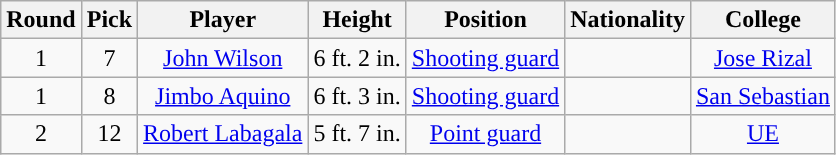<table class="wikitable sortable sortable">
<tr>
<th>Round</th>
<th>Pick</th>
<th>Player</th>
<th>Height</th>
<th>Position</th>
<th>Nationality</th>
<th>College</th>
</tr>
<tr style="text-align: center">
<td>1</td>
<td>7</td>
<td><a href='#'>John Wilson</a></td>
<td>6 ft. 2 in.</td>
<td><a href='#'>Shooting guard</a></td>
<td></td>
<td><a href='#'>Jose Rizal</a></td>
</tr>
<tr style="text-align: center">
<td>1</td>
<td>8</td>
<td><a href='#'>Jimbo Aquino</a></td>
<td>6 ft. 3 in.</td>
<td><a href='#'>Shooting guard</a></td>
<td></td>
<td><a href='#'>San Sebastian</a></td>
</tr>
<tr style="text-align: center">
<td>2</td>
<td>12</td>
<td><a href='#'>Robert Labagala</a></td>
<td>5 ft. 7 in.</td>
<td><a href='#'>Point guard</a></td>
<td></td>
<td><a href='#'>UE</a></td>
</tr>
</table>
